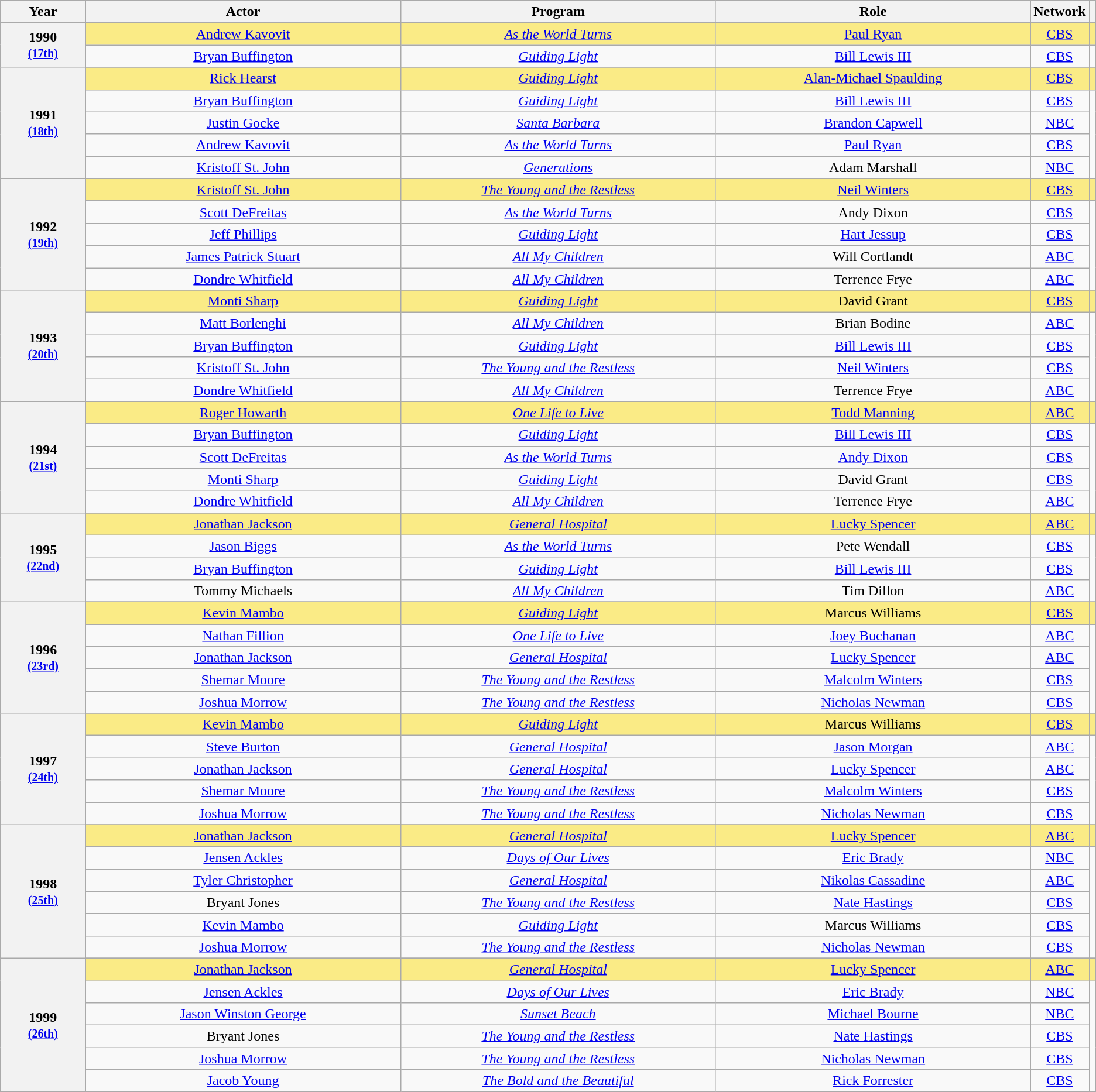<table class="wikitable" rowspan="2"  background: #f6e39c style="text-align: center">
<tr style="background:#bebebe;">
<th scope="col" style="width:8%;">Year</th>
<th scope="col" style="width:30%;">Actor</th>
<th scope="col" style="width:30%;">Program</th>
<th scope="col" style="width:30%;">Role</th>
<th scope="col" style="width:10%;">Network</th>
<th scope="col" style="width:2%;" class="unsortable"></th>
</tr>
<tr>
<th scope="row" rowspan="3">1990 <br><small><a href='#'>(17th)</a></small></th>
</tr>
<tr style="background:#FAEB86">
<td><a href='#'>Andrew Kavovit</a> </td>
<td><em><a href='#'>As the World Turns</a></em></td>
<td><a href='#'>Paul Ryan</a></td>
<td><a href='#'>CBS</a></td>
<td></td>
</tr>
<tr>
<td><a href='#'>Bryan Buffington</a></td>
<td><em><a href='#'>Guiding Light</a></em></td>
<td><a href='#'>Bill Lewis III</a></td>
<td><a href='#'>CBS</a></td>
<td></td>
</tr>
<tr>
<th scope="row" rowspan="6">1991 <br><small><a href='#'>(18th)</a></small></th>
</tr>
<tr style="background:#FAEB86">
<td><a href='#'>Rick Hearst</a> </td>
<td><em><a href='#'>Guiding Light</a></em></td>
<td><a href='#'>Alan-Michael Spaulding</a></td>
<td><a href='#'>CBS</a></td>
<td></td>
</tr>
<tr>
<td><a href='#'>Bryan Buffington</a></td>
<td><em><a href='#'>Guiding Light</a></em></td>
<td><a href='#'>Bill Lewis III</a></td>
<td><a href='#'>CBS</a></td>
<td rowspan="4"></td>
</tr>
<tr>
<td><a href='#'>Justin Gocke</a></td>
<td><em><a href='#'>Santa Barbara</a></em></td>
<td><a href='#'>Brandon Capwell</a></td>
<td><a href='#'>NBC</a></td>
</tr>
<tr>
<td><a href='#'>Andrew Kavovit</a></td>
<td><em><a href='#'>As the World Turns</a></em></td>
<td><a href='#'>Paul Ryan</a></td>
<td><a href='#'>CBS</a></td>
</tr>
<tr>
<td><a href='#'>Kristoff St. John</a></td>
<td><em><a href='#'>Generations</a></em></td>
<td>Adam Marshall</td>
<td><a href='#'>NBC</a></td>
</tr>
<tr>
<th scope="row" rowspan="6">1992 <br><small><a href='#'>(19th)</a></small></th>
</tr>
<tr style="background:#FAEB86">
<td><a href='#'>Kristoff St. John</a> </td>
<td><em><a href='#'>The Young and the Restless</a></em></td>
<td><a href='#'>Neil Winters</a></td>
<td><a href='#'>CBS</a></td>
<td></td>
</tr>
<tr>
<td><a href='#'>Scott DeFreitas</a></td>
<td><em><a href='#'>As the World Turns</a></em></td>
<td>Andy Dixon</td>
<td><a href='#'>CBS</a></td>
<td rowspan="4"></td>
</tr>
<tr>
<td><a href='#'>Jeff Phillips</a></td>
<td><em><a href='#'>Guiding Light</a></em></td>
<td><a href='#'>Hart Jessup</a></td>
<td><a href='#'>CBS</a></td>
</tr>
<tr>
<td><a href='#'>James Patrick Stuart</a></td>
<td><em><a href='#'>All My Children</a></em></td>
<td>Will Cortlandt</td>
<td><a href='#'>ABC</a></td>
</tr>
<tr>
<td><a href='#'>Dondre Whitfield</a></td>
<td><em><a href='#'>All My Children</a></em></td>
<td>Terrence Frye</td>
<td><a href='#'>ABC</a></td>
</tr>
<tr>
<th scope="row" rowspan="6">1993 <br><small><a href='#'>(20th)</a></small></th>
</tr>
<tr style="background:#FAEB86">
<td><a href='#'>Monti Sharp</a> </td>
<td><em><a href='#'>Guiding Light</a></em></td>
<td>David Grant</td>
<td><a href='#'>CBS</a></td>
<td></td>
</tr>
<tr>
<td><a href='#'>Matt Borlenghi</a></td>
<td><em><a href='#'>All My Children</a></em></td>
<td>Brian Bodine</td>
<td><a href='#'>ABC</a></td>
<td rowspan="4"></td>
</tr>
<tr>
<td><a href='#'>Bryan Buffington</a></td>
<td><em><a href='#'>Guiding Light</a></em></td>
<td><a href='#'>Bill Lewis III</a></td>
<td><a href='#'>CBS</a></td>
</tr>
<tr>
<td><a href='#'>Kristoff St. John</a></td>
<td><em><a href='#'>The Young and the Restless</a></em></td>
<td><a href='#'>Neil Winters</a></td>
<td><a href='#'>CBS</a></td>
</tr>
<tr>
<td><a href='#'>Dondre Whitfield</a></td>
<td><em><a href='#'>All My Children</a></em></td>
<td>Terrence Frye</td>
<td><a href='#'>ABC</a></td>
</tr>
<tr>
<th scope="row" rowspan="6">1994 <br><small><a href='#'>(21st)</a></small></th>
</tr>
<tr style="background:#FAEB86">
<td><a href='#'>Roger Howarth</a> </td>
<td><em><a href='#'>One Life to Live</a></em></td>
<td><a href='#'>Todd Manning</a></td>
<td><a href='#'>ABC</a></td>
<td></td>
</tr>
<tr>
<td><a href='#'>Bryan Buffington</a></td>
<td><em><a href='#'>Guiding Light</a></em></td>
<td><a href='#'>Bill Lewis III</a></td>
<td><a href='#'>CBS</a></td>
<td rowspan="4"></td>
</tr>
<tr>
<td><a href='#'>Scott DeFreitas</a></td>
<td><em><a href='#'>As the World Turns</a></em></td>
<td><a href='#'>Andy Dixon</a></td>
<td><a href='#'>CBS</a></td>
</tr>
<tr>
<td><a href='#'>Monti Sharp</a></td>
<td><em><a href='#'>Guiding Light</a></em></td>
<td>David Grant</td>
<td><a href='#'>CBS</a></td>
</tr>
<tr>
<td><a href='#'>Dondre Whitfield</a></td>
<td><em><a href='#'>All My Children</a></em></td>
<td>Terrence Frye</td>
<td><a href='#'>ABC</a></td>
</tr>
<tr>
<th scope="row" rowspan="5">1995 <br><small><a href='#'>(22nd)</a></small></th>
</tr>
<tr style="background:#FAEB86">
<td><a href='#'>Jonathan Jackson</a> </td>
<td><em><a href='#'>General Hospital</a></em></td>
<td><a href='#'>Lucky Spencer</a></td>
<td><a href='#'>ABC</a></td>
<td></td>
</tr>
<tr>
<td><a href='#'>Jason Biggs</a></td>
<td><em><a href='#'>As the World Turns</a></em></td>
<td>Pete Wendall</td>
<td><a href='#'>CBS</a></td>
<td rowspan="3"></td>
</tr>
<tr>
<td><a href='#'>Bryan Buffington</a></td>
<td><em><a href='#'>Guiding Light</a></em></td>
<td><a href='#'>Bill Lewis III</a></td>
<td><a href='#'>CBS</a></td>
</tr>
<tr>
<td>Tommy Michaels</td>
<td><em><a href='#'>All My Children</a></em></td>
<td>Tim Dillon</td>
<td><a href='#'>ABC</a></td>
</tr>
<tr>
<th scope="row" rowspan="6">1996 <br><small><a href='#'>(23rd)</a></small></th>
</tr>
<tr style="background:#FAEB86">
<td><a href='#'>Kevin Mambo</a> </td>
<td><em><a href='#'>Guiding Light</a></em></td>
<td>Marcus Williams</td>
<td><a href='#'>CBS</a></td>
<td></td>
</tr>
<tr>
<td><a href='#'>Nathan Fillion</a></td>
<td><em><a href='#'>One Life to Live</a></em></td>
<td><a href='#'>Joey Buchanan</a></td>
<td><a href='#'>ABC</a></td>
<td rowspan="4"></td>
</tr>
<tr>
<td><a href='#'>Jonathan Jackson</a></td>
<td><em><a href='#'>General Hospital</a></em></td>
<td><a href='#'>Lucky Spencer</a></td>
<td><a href='#'>ABC</a></td>
</tr>
<tr>
<td><a href='#'>Shemar Moore</a></td>
<td><em><a href='#'>The Young and the Restless</a></em></td>
<td><a href='#'>Malcolm Winters</a></td>
<td><a href='#'>CBS</a></td>
</tr>
<tr>
<td><a href='#'>Joshua Morrow</a></td>
<td><em><a href='#'>The Young and the Restless</a></em></td>
<td><a href='#'>Nicholas Newman</a></td>
<td><a href='#'>CBS</a></td>
</tr>
<tr>
<th scope="row" rowspan="6">1997 <br><small><a href='#'>(24th)</a></small></th>
</tr>
<tr style="background:#FAEB86">
<td><a href='#'>Kevin Mambo</a> </td>
<td><em><a href='#'>Guiding Light</a></em></td>
<td>Marcus Williams</td>
<td><a href='#'>CBS</a></td>
<td></td>
</tr>
<tr>
<td><a href='#'>Steve Burton</a></td>
<td><em><a href='#'>General Hospital</a></em></td>
<td><a href='#'>Jason Morgan</a></td>
<td><a href='#'>ABC</a></td>
<td rowspan="4"></td>
</tr>
<tr>
<td><a href='#'>Jonathan Jackson</a></td>
<td><em><a href='#'>General Hospital</a></em></td>
<td><a href='#'>Lucky Spencer</a></td>
<td><a href='#'>ABC</a></td>
</tr>
<tr>
<td><a href='#'>Shemar Moore</a></td>
<td><em><a href='#'>The Young and the Restless</a></em></td>
<td><a href='#'>Malcolm Winters</a></td>
<td><a href='#'>CBS</a></td>
</tr>
<tr>
<td><a href='#'>Joshua Morrow</a></td>
<td><em><a href='#'>The Young and the Restless</a></em></td>
<td><a href='#'>Nicholas Newman</a></td>
<td><a href='#'>CBS</a></td>
</tr>
<tr>
<th scope="row" rowspan="7">1998 <br><small><a href='#'>(25th)</a></small></th>
</tr>
<tr style="background:#FAEB86">
<td><a href='#'>Jonathan Jackson</a> </td>
<td><em><a href='#'>General Hospital</a></em></td>
<td><a href='#'>Lucky Spencer</a></td>
<td><a href='#'>ABC</a></td>
<td></td>
</tr>
<tr>
<td><a href='#'>Jensen Ackles</a></td>
<td><em><a href='#'>Days of Our Lives</a></em></td>
<td><a href='#'>Eric Brady</a></td>
<td><a href='#'>NBC</a></td>
<td rowspan="5"></td>
</tr>
<tr>
<td><a href='#'>Tyler Christopher</a></td>
<td><em><a href='#'>General Hospital</a></em></td>
<td><a href='#'>Nikolas Cassadine</a></td>
<td><a href='#'>ABC</a></td>
</tr>
<tr>
<td>Bryant Jones</td>
<td><em><a href='#'>The Young and the Restless</a></em></td>
<td><a href='#'>Nate Hastings</a></td>
<td><a href='#'>CBS</a></td>
</tr>
<tr>
<td><a href='#'>Kevin Mambo</a></td>
<td><em><a href='#'>Guiding Light</a></em></td>
<td>Marcus Williams</td>
<td><a href='#'>CBS</a></td>
</tr>
<tr>
<td><a href='#'>Joshua Morrow</a></td>
<td><em><a href='#'>The Young and the Restless</a></em></td>
<td><a href='#'>Nicholas Newman</a></td>
<td><a href='#'>CBS</a></td>
</tr>
<tr>
<th scope="row" rowspan="7">1999 <br><small><a href='#'>(26th)</a></small></th>
</tr>
<tr style="background:#FAEB86">
<td><a href='#'>Jonathan Jackson</a> </td>
<td><em><a href='#'>General Hospital</a></em></td>
<td><a href='#'>Lucky Spencer</a></td>
<td><a href='#'>ABC</a></td>
<td></td>
</tr>
<tr>
<td><a href='#'>Jensen Ackles</a></td>
<td><em><a href='#'>Days of Our Lives</a></em></td>
<td><a href='#'>Eric Brady</a></td>
<td><a href='#'>NBC</a></td>
<td rowspan="5"></td>
</tr>
<tr>
<td><a href='#'>Jason Winston George</a></td>
<td><em><a href='#'>Sunset Beach</a></em></td>
<td><a href='#'>Michael Bourne</a></td>
<td><a href='#'>NBC</a></td>
</tr>
<tr>
<td>Bryant Jones</td>
<td><em><a href='#'>The Young and the Restless</a></em></td>
<td><a href='#'>Nate Hastings</a></td>
<td><a href='#'>CBS</a></td>
</tr>
<tr>
<td><a href='#'>Joshua Morrow</a></td>
<td><em><a href='#'>The Young and the Restless</a></em></td>
<td><a href='#'>Nicholas Newman</a></td>
<td><a href='#'>CBS</a></td>
</tr>
<tr>
<td><a href='#'>Jacob Young</a></td>
<td><em><a href='#'>The Bold and the Beautiful</a></em></td>
<td><a href='#'>Rick Forrester</a></td>
<td><a href='#'>CBS</a></td>
</tr>
</table>
